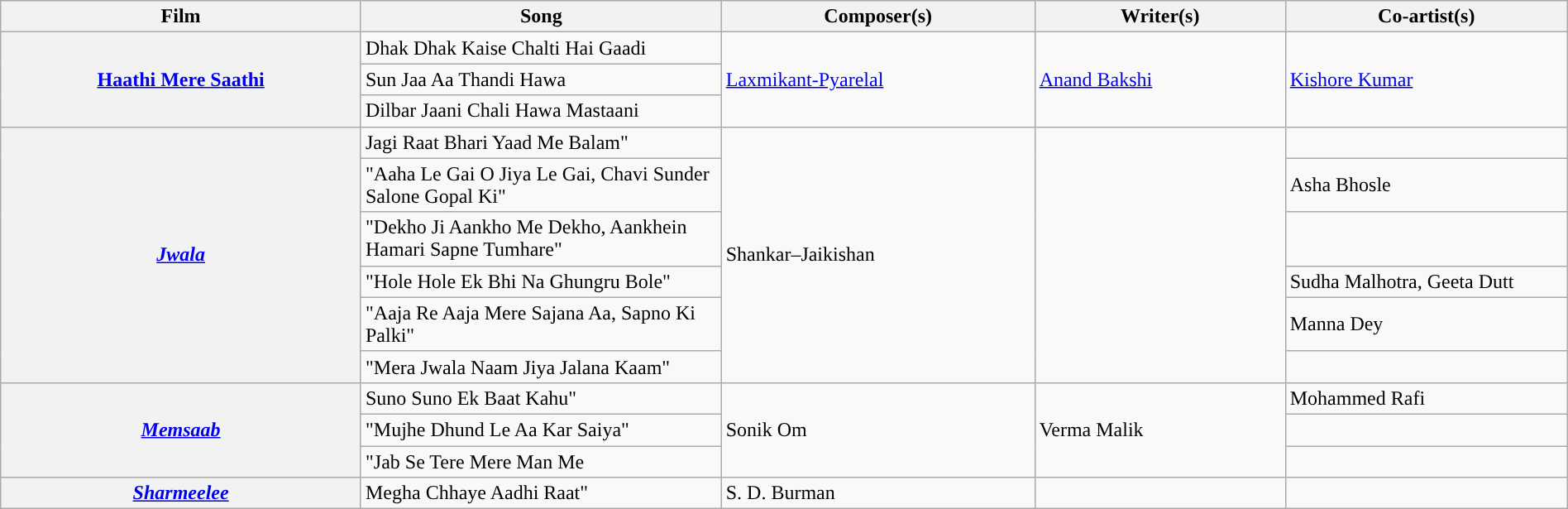<table class="wikitable plainrowheaders" style="width:100%; textcolor:#000">
<tr style="background:#b0e0e66;">
<th scope="col" style="width:23%;"><strong>Film</strong></th>
<th scope="col" style="width:23%;"><strong>Song</strong></th>
<th scope="col" style="width:20%;"><strong>Composer(s)</strong></th>
<th scope="col" style="width:16%;"><strong>Writer(s)</strong></th>
<th scope="col" style="width:18%;"><strong>Co-artist(s)</strong></th>
</tr>
<tr>
<th rowspan="3"><a href='#'>Haathi Mere Saathi</a></th>
<td>Dhak Dhak Kaise Chalti Hai Gaadi</td>
<td rowspan="3"><a href='#'>Laxmikant-Pyarelal</a></td>
<td rowspan="3"><a href='#'>Anand Bakshi</a></td>
<td rowspan="3"><a href='#'>Kishore Kumar</a></td>
</tr>
<tr>
<td>Sun Jaa Aa Thandi Hawa</td>
</tr>
<tr>
<td>Dilbar Jaani Chali Hawa Mastaani</td>
</tr>
<tr>
<th Rowspan=6><em><a href='#'>Jwala</a></em></th>
<td>Jagi Raat Bhari Yaad Me Balam"</td>
<td rowspan=6>Shankar–Jaikishan</td>
<td rowspan=6></td>
<td></td>
</tr>
<tr>
<td>"Aaha Le Gai O Jiya Le Gai, Chavi Sunder Salone Gopal Ki"</td>
<td>Asha Bhosle</td>
</tr>
<tr>
<td>"Dekho Ji Aankho Me Dekho, Aankhein Hamari Sapne Tumhare"</td>
<td></td>
</tr>
<tr>
<td>"Hole Hole Ek Bhi Na Ghungru Bole"</td>
<td>Sudha Malhotra, Geeta Dutt</td>
</tr>
<tr>
<td>"Aaja Re Aaja Mere Sajana Aa, Sapno Ki Palki"</td>
<td>Manna Dey</td>
</tr>
<tr>
<td>"Mera Jwala Naam Jiya Jalana Kaam"</td>
<td></td>
</tr>
<tr>
<th Rowspan=3><em><a href='#'>Memsaab</a></em></th>
<td>Suno Suno Ek Baat Kahu"</td>
<td rowspan=3>Sonik Om</td>
<td rowspan=3>Verma Malik</td>
<td>Mohammed Rafi</td>
</tr>
<tr>
<td>"Mujhe Dhund Le Aa Kar Saiya"</td>
<td></td>
</tr>
<tr>
<td>"Jab Se Tere Mere Man Me</td>
<td></td>
</tr>
<tr>
<th><em><a href='#'>Sharmeelee</a></em></th>
<td>Megha Chhaye Aadhi Raat"</td>
<td>S. D. Burman</td>
<td></td>
<td></td>
</tr>
</table>
